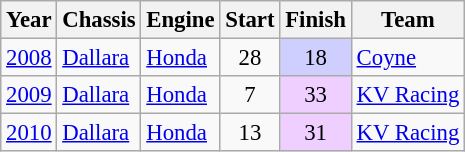<table class="wikitable" style="font-size: 95%;">
<tr>
<th>Year</th>
<th>Chassis</th>
<th>Engine</th>
<th>Start</th>
<th>Finish</th>
<th>Team</th>
</tr>
<tr>
<td><a href='#'>2008</a></td>
<td><a href='#'>Dallara</a></td>
<td><a href='#'>Honda</a></td>
<td align=center>28</td>
<td align=center style="background:#cfcfff;">18</td>
<td><a href='#'>Coyne</a></td>
</tr>
<tr>
<td><a href='#'>2009</a></td>
<td><a href='#'>Dallara</a></td>
<td><a href='#'>Honda</a></td>
<td align=center>7</td>
<td align=center style="background:#efcfff;">33</td>
<td><a href='#'>KV Racing</a></td>
</tr>
<tr>
<td><a href='#'>2010</a></td>
<td><a href='#'>Dallara</a></td>
<td><a href='#'>Honda</a></td>
<td align=center>13</td>
<td align=center style="background:#efcfff;">31</td>
<td><a href='#'>KV Racing</a></td>
</tr>
</table>
